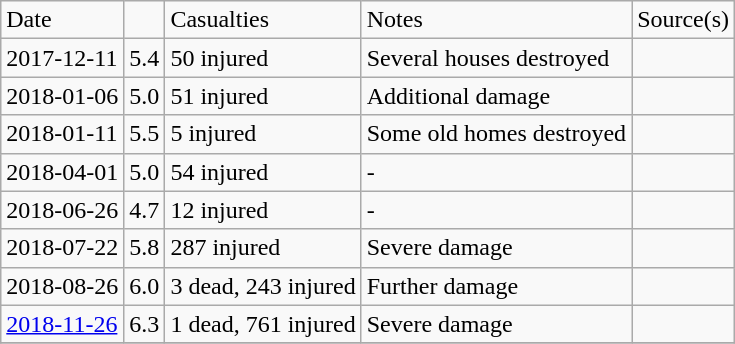<table class="wikitable floatright">
<tr>
<td>Date</td>
<td></td>
<td>Casualties</td>
<td>Notes</td>
<td>Source(s)</td>
</tr>
<tr>
<td>2017-12-11</td>
<td>5.4</td>
<td>50 injured</td>
<td>Several houses destroyed</td>
<td></td>
</tr>
<tr>
<td>2018-01-06</td>
<td>5.0</td>
<td>51 injured</td>
<td>Additional damage</td>
<td></td>
</tr>
<tr>
<td>2018-01-11</td>
<td>5.5</td>
<td>5 injured</td>
<td>Some old homes destroyed</td>
<td></td>
</tr>
<tr>
<td>2018-04-01</td>
<td>5.0</td>
<td>54 injured</td>
<td>-</td>
<td></td>
</tr>
<tr>
<td>2018-06-26</td>
<td>4.7</td>
<td>12 injured</td>
<td>-</td>
<td></td>
</tr>
<tr>
<td>2018-07-22</td>
<td>5.8</td>
<td>287 injured</td>
<td>Severe damage</td>
<td></td>
</tr>
<tr>
<td>2018-08-26</td>
<td>6.0</td>
<td>3 dead, 243 injured</td>
<td>Further damage</td>
<td></td>
</tr>
<tr>
<td><a href='#'>2018-11-26</a></td>
<td>6.3</td>
<td>1 dead, 761 injured</td>
<td>Severe damage</td>
<td></td>
</tr>
<tr>
</tr>
</table>
